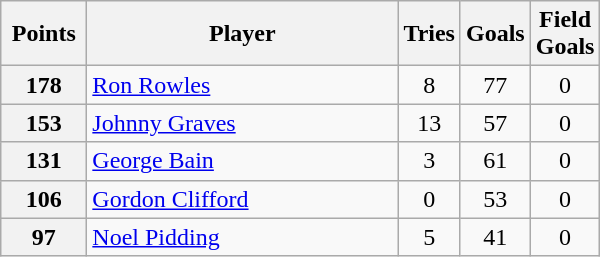<table class="wikitable" style="text-align:left;">
<tr>
<th width=50>Points</th>
<th width=200>Player</th>
<th width=30>Tries</th>
<th width=30>Goals</th>
<th width=30>Field Goals</th>
</tr>
<tr>
<th>178</th>
<td> <a href='#'>Ron Rowles</a></td>
<td align=center>8</td>
<td align=center>77</td>
<td align=center>0</td>
</tr>
<tr>
<th>153</th>
<td> <a href='#'>Johnny Graves</a></td>
<td align=center>13</td>
<td align=center>57</td>
<td align=center>0</td>
</tr>
<tr>
<th>131</th>
<td> <a href='#'>George Bain</a></td>
<td align=center>3</td>
<td align=center>61</td>
<td align=center>0</td>
</tr>
<tr>
<th>106</th>
<td> <a href='#'>Gordon Clifford</a></td>
<td align=center>0</td>
<td align=center>53</td>
<td align=center>0</td>
</tr>
<tr>
<th>97</th>
<td> <a href='#'>Noel Pidding</a></td>
<td align=center>5</td>
<td align=center>41</td>
<td align=center>0</td>
</tr>
</table>
